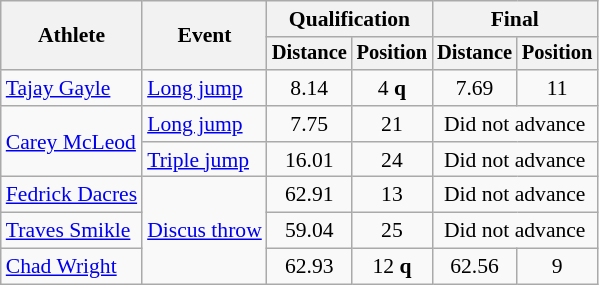<table class=wikitable style=font-size:90%;text-align:center>
<tr>
<th rowspan=2>Athlete</th>
<th rowspan=2>Event</th>
<th colspan=2>Qualification</th>
<th colspan=2>Final</th>
</tr>
<tr style=font-size:95%>
<th>Distance</th>
<th>Position</th>
<th>Distance</th>
<th>Position</th>
</tr>
<tr>
<td align=left><a href='#'>Tajay Gayle</a></td>
<td align=left><a href='#'>Long jump</a></td>
<td>8.14</td>
<td>4 <strong>q</strong></td>
<td>7.69</td>
<td>11</td>
</tr>
<tr>
<td align=left rowspan=2><a href='#'>Carey McLeod</a></td>
<td align=left><a href='#'>Long jump</a></td>
<td>7.75</td>
<td>21</td>
<td colspan=2>Did not advance</td>
</tr>
<tr>
<td align=left><a href='#'>Triple jump</a></td>
<td>16.01</td>
<td>24</td>
<td colspan=2>Did not advance</td>
</tr>
<tr>
<td align=left><a href='#'>Fedrick Dacres</a></td>
<td align=left rowspan=3><a href='#'>Discus throw</a></td>
<td>62.91</td>
<td>13</td>
<td colspan=2>Did not advance</td>
</tr>
<tr>
<td align=left><a href='#'>Traves Smikle</a></td>
<td>59.04</td>
<td>25</td>
<td colspan=2>Did not advance</td>
</tr>
<tr>
<td align=left><a href='#'>Chad Wright</a></td>
<td>62.93</td>
<td>12 <strong>q</strong></td>
<td>62.56</td>
<td>9</td>
</tr>
</table>
